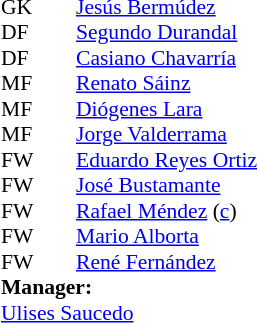<table style="font-size: 90%" cellspacing="0" cellpadding="0" align=center>
<tr>
<th width="25"></th>
<th width="25"></th>
</tr>
<tr>
<td>GK</td>
<td></td>
<td><a href='#'>Jesús Bermúdez</a></td>
</tr>
<tr>
<td>DF</td>
<td></td>
<td><a href='#'>Segundo Durandal</a></td>
</tr>
<tr>
<td>DF</td>
<td></td>
<td><a href='#'>Casiano Chavarría</a></td>
</tr>
<tr>
<td>MF</td>
<td></td>
<td><a href='#'>Renato Sáinz</a></td>
</tr>
<tr>
<td>MF</td>
<td></td>
<td><a href='#'>Diógenes Lara</a></td>
</tr>
<tr>
<td>MF</td>
<td></td>
<td><a href='#'>Jorge Valderrama</a></td>
</tr>
<tr>
<td>FW</td>
<td></td>
<td><a href='#'>Eduardo Reyes Ortiz</a></td>
</tr>
<tr>
<td>FW</td>
<td></td>
<td><a href='#'>José Bustamante</a></td>
</tr>
<tr>
<td>FW</td>
<td></td>
<td><a href='#'>Rafael Méndez</a> (<a href='#'>c</a>)</td>
</tr>
<tr>
<td>FW</td>
<td></td>
<td><a href='#'>Mario Alborta</a></td>
</tr>
<tr>
<td>FW</td>
<td></td>
<td><a href='#'>René Fernández</a></td>
</tr>
<tr>
<td colspan=3><strong>Manager:</strong></td>
</tr>
<tr>
<td colspan=4><a href='#'>Ulises Saucedo</a></td>
</tr>
</table>
